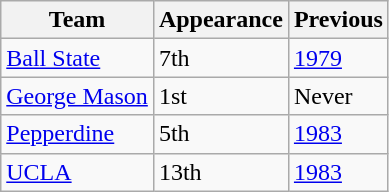<table class="wikitable sortable">
<tr>
<th>Team</th>
<th>Appearance</th>
<th>Previous</th>
</tr>
<tr>
<td><a href='#'>Ball State</a></td>
<td>7th</td>
<td><a href='#'>1979</a></td>
</tr>
<tr>
<td><a href='#'>George Mason</a></td>
<td>1st</td>
<td>Never</td>
</tr>
<tr>
<td><a href='#'>Pepperdine</a></td>
<td>5th</td>
<td><a href='#'>1983</a></td>
</tr>
<tr>
<td><a href='#'>UCLA</a></td>
<td>13th</td>
<td><a href='#'>1983</a></td>
</tr>
</table>
